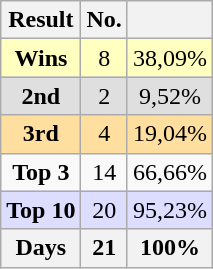<table class="wikitable" style="text-align: center;">
<tr>
<th><strong>Result</strong></th>
<th>No.</th>
<th><strong> </strong></th>
</tr>
<tr>
<td bgcolor="#ffffbf"><strong>Wins</strong></td>
<td bgcolor="#ffffbf">8</td>
<td bgcolor="#ffffbf">38,09%</td>
</tr>
<tr>
<td bgcolor="#dfdfdf"><strong>2nd</strong></td>
<td bgcolor="#dfdfdf">2</td>
<td bgcolor="#dfdfdf">9,52%</td>
</tr>
<tr>
<td bgcolor="#ffdf9f"><strong>3rd</strong></td>
<td bgcolor="#ffdf9f">4</td>
<td bgcolor="#ffdf9f">19,04%</td>
</tr>
<tr>
<td><strong>Top 3</strong></td>
<td>14</td>
<td>66,66%</td>
</tr>
<tr>
<td bgcolor=#ddf><strong>Top 10</strong></td>
<td bgcolor=#ddf>20</td>
<td bgcolor=#ddf>95,23%</td>
</tr>
<tr>
<th>Days</th>
<th>21</th>
<th>100%</th>
</tr>
</table>
